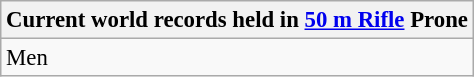<table class="wikitable" style="font-size: 95%">
<tr>
<th colspan=9>Current world records held in <a href='#'>50 m Rifle</a> Prone</th>
</tr>
<tr>
<td>Men<br></td>
</tr>
</table>
